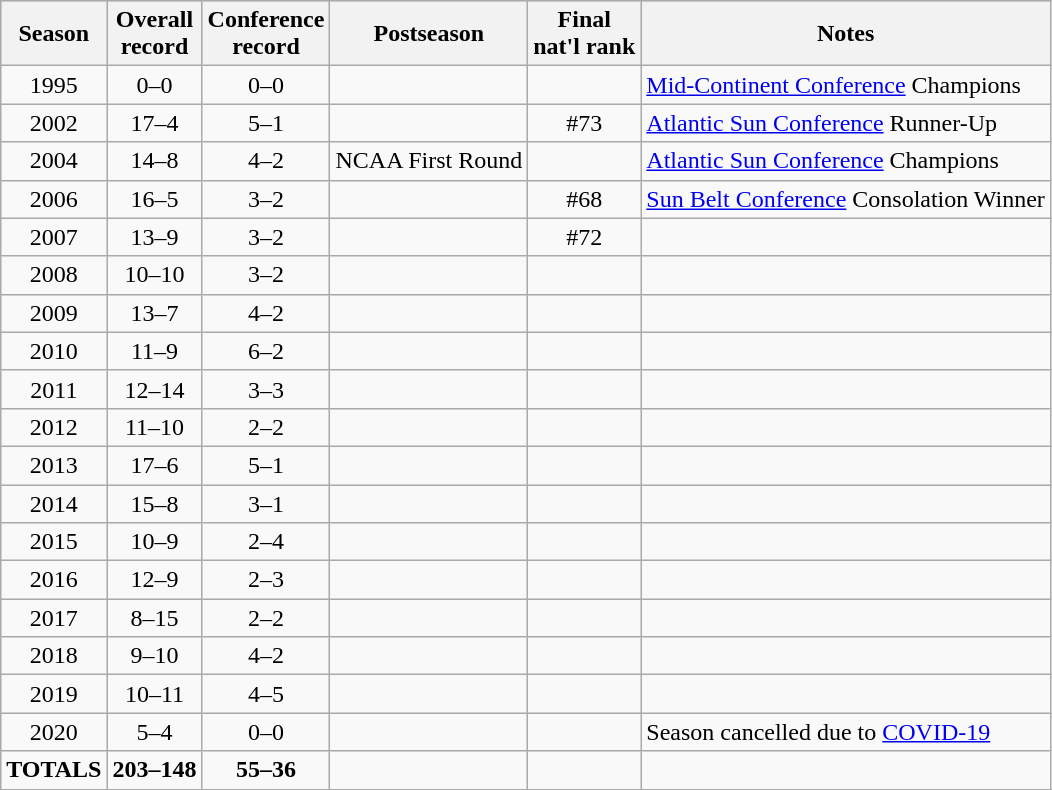<table class="wikitable" style="text-align:center">
<tr bgcolor="#CCCCCC">
<th>Season</th>
<th>Overall<br> record</th>
<th>Conference<br> record</th>
<th>Postseason</th>
<th>Final<br> nat'l rank</th>
<th>Notes</th>
</tr>
<tr>
<td>1995</td>
<td>0–0</td>
<td>0–0</td>
<td style="text-align:left"></td>
<td style="text-align:center"></td>
<td style="text-align:left"><a href='#'>Mid-Continent Conference</a> Champions</td>
</tr>
<tr>
<td>2002</td>
<td>17–4</td>
<td>5–1</td>
<td style="text-align:left"></td>
<td style="text-align:center">#73</td>
<td style="text-align:left"><a href='#'>Atlantic Sun Conference</a> Runner-Up</td>
</tr>
<tr>
<td>2004</td>
<td>14–8</td>
<td>4–2</td>
<td style="text-align:left">NCAA First Round</td>
<td style="text-align:center"></td>
<td style="text-align:left"><a href='#'>Atlantic Sun Conference</a> Champions</td>
</tr>
<tr>
<td>2006</td>
<td>16–5</td>
<td>3–2</td>
<td style="text-align:left"></td>
<td style="text-align:center">#68</td>
<td style="text-align:left"><a href='#'>Sun Belt Conference</a> Consolation Winner</td>
</tr>
<tr>
<td>2007</td>
<td>13–9</td>
<td>3–2</td>
<td style="text-align:left"></td>
<td style="text-align:center">#72</td>
<td style="text-align:left"></td>
</tr>
<tr>
<td>2008</td>
<td>10–10</td>
<td>3–2</td>
<td style="text-align:left"></td>
<td style="text-align:center"></td>
<td style="text-align:left"></td>
</tr>
<tr>
<td>2009</td>
<td>13–7</td>
<td>4–2</td>
<td style="text-align:left"></td>
<td style="text-align:center"></td>
<td style="text-align:left"></td>
</tr>
<tr>
<td>2010</td>
<td>11–9</td>
<td>6–2</td>
<td style="text-align:left"></td>
<td style="text-align:center"></td>
<td style="text-align:left"></td>
</tr>
<tr>
<td>2011</td>
<td>12–14</td>
<td>3–3</td>
<td style="text-align:left"></td>
<td style="text-align:center"></td>
<td style="text-align:left"></td>
</tr>
<tr>
<td>2012</td>
<td>11–10</td>
<td>2–2</td>
<td style="text-align:left"></td>
<td style="text-align:center"></td>
<td style="text-align:left"></td>
</tr>
<tr>
<td>2013</td>
<td>17–6</td>
<td>5–1</td>
<td style="text-align:left"></td>
<td style="text-align:center"></td>
<td style="text-align:left"></td>
</tr>
<tr>
<td>2014</td>
<td>15–8</td>
<td>3–1</td>
<td style="text-align:left"></td>
<td style="text-align:center"></td>
<td style="text-align:left"></td>
</tr>
<tr>
<td>2015</td>
<td>10–9</td>
<td>2–4</td>
<td style="text-align:left"></td>
<td style="text-align:center"></td>
<td style="text-align:left"></td>
</tr>
<tr>
<td>2016</td>
<td>12–9</td>
<td>2–3</td>
<td style="text-align:left"></td>
<td style="text-align:center"></td>
<td style="text-align:left"></td>
</tr>
<tr>
<td>2017</td>
<td>8–15</td>
<td>2–2</td>
<td style="text-align:left"></td>
<td style="text-align:center"></td>
<td style="text-align:left"></td>
</tr>
<tr>
<td>2018</td>
<td>9–10</td>
<td>4–2</td>
<td style="text-align:left"></td>
<td style="text-align:center"></td>
<td style="text-align:left"></td>
</tr>
<tr>
<td>2019</td>
<td>10–11</td>
<td>4–5</td>
<td style="text-align:left"></td>
<td style="text-align:center"></td>
<td style="text-align:left"></td>
</tr>
<tr>
<td>2020</td>
<td>5–4</td>
<td>0–0</td>
<td style="text-align:left"></td>
<td style="text-align:center"></td>
<td style="text-align:left">Season cancelled due to <a href='#'>COVID-19</a></td>
</tr>
<tr>
<td><strong>TOTALS</strong></td>
<td><strong>203–148</strong></td>
<td><strong>55–36</strong></td>
<td></td>
<td></td>
<td></td>
</tr>
</table>
